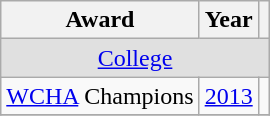<table class="wikitable">
<tr>
<th>Award</th>
<th>Year</th>
<th></th>
</tr>
<tr ALIGN="center" bgcolor="#e0e0e0">
<td colspan="3"><a href='#'>College</a></td>
</tr>
<tr>
<td><a href='#'>WCHA</a> Champions</td>
<td><a href='#'>2013</a></td>
<td></td>
</tr>
<tr>
</tr>
</table>
